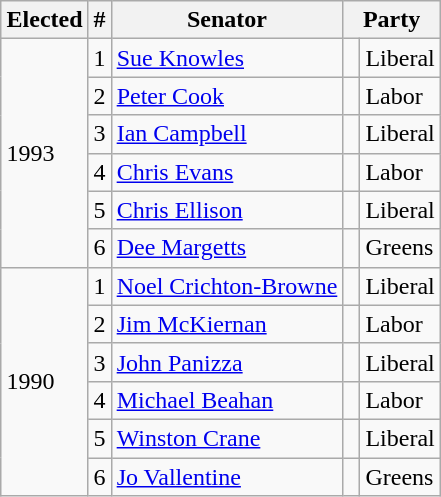<table class="wikitable" style="float: right">
<tr>
<th scope="col">Elected</th>
<th scope="col">#</th>
<th scope="col">Senator</th>
<th scope="col" colspan="2">Party</th>
</tr>
<tr>
<td rowspan="6">1993</td>
<td>1</td>
<td><a href='#'>Sue Knowles</a></td>
<td> </td>
<td>Liberal</td>
</tr>
<tr>
<td>2</td>
<td><a href='#'>Peter Cook</a></td>
<td> </td>
<td>Labor</td>
</tr>
<tr>
<td>3</td>
<td><a href='#'>Ian Campbell</a></td>
<td> </td>
<td>Liberal</td>
</tr>
<tr>
<td>4</td>
<td><a href='#'>Chris Evans</a></td>
<td> </td>
<td>Labor</td>
</tr>
<tr>
<td>5</td>
<td><a href='#'>Chris Ellison</a></td>
<td> </td>
<td>Liberal</td>
</tr>
<tr>
<td>6</td>
<td><a href='#'>Dee Margetts</a></td>
<td> </td>
<td>Greens</td>
</tr>
<tr>
<td rowspan="6">1990</td>
<td>1</td>
<td><a href='#'>Noel Crichton-Browne</a></td>
<td> </td>
<td>Liberal</td>
</tr>
<tr>
<td>2</td>
<td><a href='#'>Jim McKiernan</a></td>
<td> </td>
<td>Labor</td>
</tr>
<tr>
<td>3</td>
<td><a href='#'>John Panizza</a></td>
<td> </td>
<td>Liberal</td>
</tr>
<tr>
<td>4</td>
<td><a href='#'>Michael Beahan</a></td>
<td> </td>
<td>Labor</td>
</tr>
<tr>
<td>5</td>
<td><a href='#'>Winston Crane</a></td>
<td> </td>
<td>Liberal</td>
</tr>
<tr>
<td>6</td>
<td><a href='#'>Jo Vallentine</a></td>
<td> </td>
<td>Greens</td>
</tr>
</table>
